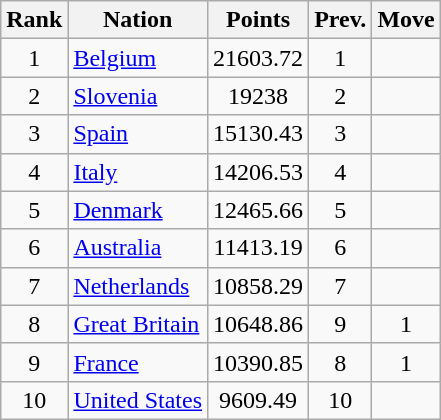<table class="wikitable sortable" style="text-align:center;">
<tr>
<th>Rank</th>
<th>Nation</th>
<th>Points</th>
<th>Prev.</th>
<th>Move</th>
</tr>
<tr>
<td>1</td>
<td style="text-align:left"> <a href='#'>Belgium</a></td>
<td>21603.72</td>
<td>1</td>
<td></td>
</tr>
<tr>
<td>2</td>
<td style="text-align:left"> <a href='#'>Slovenia</a></td>
<td>19238</td>
<td>2</td>
<td></td>
</tr>
<tr>
<td>3</td>
<td style="text-align:left"> <a href='#'>Spain</a></td>
<td>15130.43</td>
<td>3</td>
<td></td>
</tr>
<tr>
<td>4</td>
<td style="text-align:left"> <a href='#'>Italy</a></td>
<td>14206.53</td>
<td>4</td>
<td></td>
</tr>
<tr>
<td>5</td>
<td style="text-align:left"> <a href='#'>Denmark</a></td>
<td>12465.66</td>
<td>5</td>
<td></td>
</tr>
<tr>
<td>6</td>
<td style="text-align:left"> <a href='#'>Australia</a></td>
<td>11413.19</td>
<td>6</td>
<td></td>
</tr>
<tr>
<td>7</td>
<td style="text-align:left"> <a href='#'>Netherlands</a></td>
<td>10858.29</td>
<td>7</td>
<td></td>
</tr>
<tr>
<td>8</td>
<td style="text-align:left"> <a href='#'>Great Britain</a></td>
<td>10648.86</td>
<td>9</td>
<td> 1</td>
</tr>
<tr>
<td>9</td>
<td style="text-align:left"> <a href='#'>France</a></td>
<td>10390.85</td>
<td>8</td>
<td> 1</td>
</tr>
<tr>
<td>10</td>
<td style="text-align:left"> <a href='#'>United States</a></td>
<td>9609.49</td>
<td>10</td>
<td></td>
</tr>
</table>
